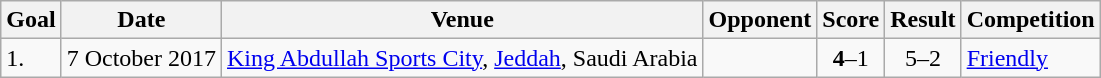<table class="wikitable plainrowheaders sortable">
<tr>
<th>Goal</th>
<th>Date</th>
<th>Venue</th>
<th>Opponent</th>
<th>Score</th>
<th>Result</th>
<th>Competition</th>
</tr>
<tr>
<td>1.</td>
<td>7 October 2017</td>
<td><a href='#'>King Abdullah Sports City</a>, <a href='#'>Jeddah</a>, Saudi Arabia</td>
<td></td>
<td align=center><strong>4</strong>–1</td>
<td align=center>5–2</td>
<td rowspan=2><a href='#'>Friendly</a></td>
</tr>
</table>
